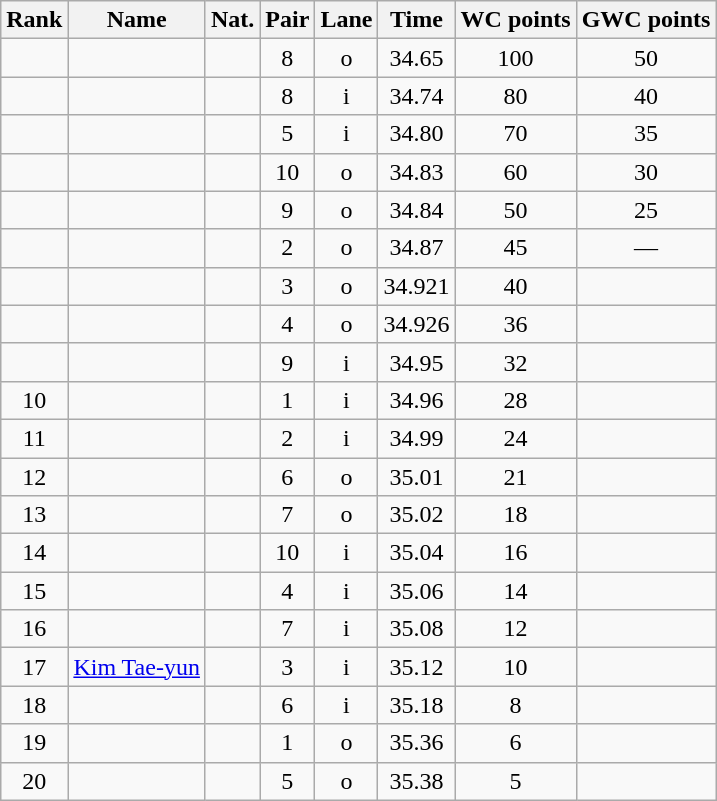<table class="wikitable sortable" style="text-align:center">
<tr>
<th>Rank</th>
<th>Name</th>
<th>Nat.</th>
<th>Pair</th>
<th>Lane</th>
<th>Time</th>
<th>WC points</th>
<th>GWC points</th>
</tr>
<tr>
<td></td>
<td align=left></td>
<td></td>
<td>8</td>
<td>o</td>
<td>34.65</td>
<td>100</td>
<td>50</td>
</tr>
<tr>
<td></td>
<td align=left></td>
<td></td>
<td>8</td>
<td>i</td>
<td>34.74</td>
<td>80</td>
<td>40</td>
</tr>
<tr>
<td></td>
<td align=left></td>
<td></td>
<td>5</td>
<td>i</td>
<td>34.80</td>
<td>70</td>
<td>35</td>
</tr>
<tr>
<td></td>
<td align=left></td>
<td></td>
<td>10</td>
<td>o</td>
<td>34.83</td>
<td>60</td>
<td>30</td>
</tr>
<tr>
<td></td>
<td align=left></td>
<td></td>
<td>9</td>
<td>o</td>
<td>34.84</td>
<td>50</td>
<td>25</td>
</tr>
<tr>
<td></td>
<td align=left></td>
<td></td>
<td>2</td>
<td>o</td>
<td>34.87</td>
<td>45</td>
<td>—</td>
</tr>
<tr>
<td></td>
<td align=left></td>
<td></td>
<td>3</td>
<td>o</td>
<td>34.921</td>
<td>40</td>
<td></td>
</tr>
<tr>
<td></td>
<td align=left></td>
<td></td>
<td>4</td>
<td>o</td>
<td>34.926</td>
<td>36</td>
<td></td>
</tr>
<tr>
<td></td>
<td align=left></td>
<td></td>
<td>9</td>
<td>i</td>
<td>34.95</td>
<td>32</td>
<td></td>
</tr>
<tr>
<td>10</td>
<td align=left></td>
<td></td>
<td>1</td>
<td>i</td>
<td>34.96</td>
<td>28</td>
<td></td>
</tr>
<tr>
<td>11</td>
<td align=left></td>
<td></td>
<td>2</td>
<td>i</td>
<td>34.99</td>
<td>24</td>
<td></td>
</tr>
<tr>
<td>12</td>
<td align=left></td>
<td></td>
<td>6</td>
<td>o</td>
<td>35.01</td>
<td>21</td>
<td></td>
</tr>
<tr>
<td>13</td>
<td align=left></td>
<td></td>
<td>7</td>
<td>o</td>
<td>35.02</td>
<td>18</td>
<td></td>
</tr>
<tr>
<td>14</td>
<td align=left></td>
<td></td>
<td>10</td>
<td>i</td>
<td>35.04</td>
<td>16</td>
<td></td>
</tr>
<tr>
<td>15</td>
<td align=left></td>
<td></td>
<td>4</td>
<td>i</td>
<td>35.06</td>
<td>14</td>
<td></td>
</tr>
<tr>
<td>16</td>
<td align=left></td>
<td></td>
<td>7</td>
<td>i</td>
<td>35.08</td>
<td>12</td>
<td></td>
</tr>
<tr>
<td>17</td>
<td align=left><a href='#'>Kim Tae-yun</a></td>
<td></td>
<td>3</td>
<td>i</td>
<td>35.12</td>
<td>10</td>
<td></td>
</tr>
<tr>
<td>18</td>
<td align=left></td>
<td></td>
<td>6</td>
<td>i</td>
<td>35.18</td>
<td>8</td>
<td></td>
</tr>
<tr>
<td>19</td>
<td align=left></td>
<td></td>
<td>1</td>
<td>o</td>
<td>35.36</td>
<td>6</td>
<td></td>
</tr>
<tr>
<td>20</td>
<td align=left></td>
<td></td>
<td>5</td>
<td>o</td>
<td>35.38</td>
<td>5</td>
<td></td>
</tr>
</table>
